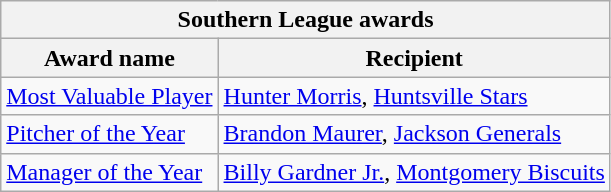<table class="wikitable">
<tr>
<th colspan="2">Southern League awards</th>
</tr>
<tr>
<th>Award name</th>
<th>Recipient</th>
</tr>
<tr>
<td><a href='#'>Most Valuable Player</a></td>
<td><a href='#'>Hunter Morris</a>, <a href='#'>Huntsville Stars</a></td>
</tr>
<tr>
<td><a href='#'>Pitcher of the Year</a></td>
<td><a href='#'>Brandon Maurer</a>, <a href='#'>Jackson Generals</a></td>
</tr>
<tr>
<td><a href='#'>Manager of the Year</a></td>
<td><a href='#'>Billy Gardner Jr.</a>, <a href='#'>Montgomery Biscuits</a></td>
</tr>
</table>
